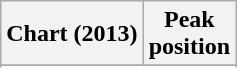<table class="wikitable sortable plainrowheaders" style="text-align:center">
<tr>
<th>Chart (2013)</th>
<th>Peak<br>position</th>
</tr>
<tr>
</tr>
<tr>
</tr>
</table>
